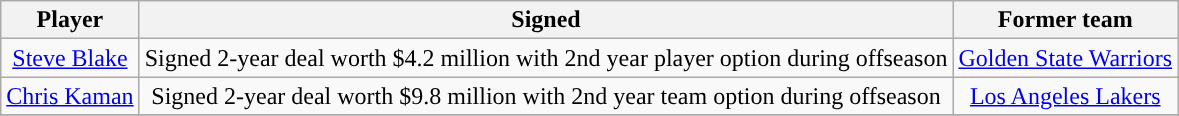<table class="wikitable sortable sortable" style="text-align: center">
<tr>
<th>Player</th>
<th>Signed</th>
<th>Former team</th>
</tr>
<tr style="text-align: center">
<td><a href='#'>Steve Blake</a></td>
<td>Signed 2-year deal worth $4.2 million with 2nd year player option during offseason</td>
<td><a href='#'>Golden State Warriors</a></td>
</tr>
<tr style="text-align: center">
<td><a href='#'>Chris Kaman</a></td>
<td>Signed 2-year deal worth $9.8 million with 2nd year team option during offseason</td>
<td><a href='#'>Los Angeles Lakers</a></td>
</tr>
<tr>
</tr>
</table>
